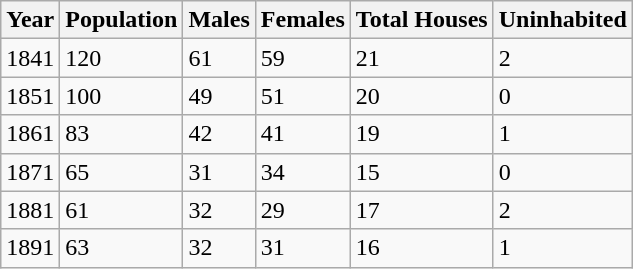<table class="wikitable">
<tr>
<th>Year</th>
<th>Population</th>
<th>Males</th>
<th>Females</th>
<th>Total Houses</th>
<th>Uninhabited</th>
</tr>
<tr>
<td>1841</td>
<td>120</td>
<td>61</td>
<td>59</td>
<td>21</td>
<td>2</td>
</tr>
<tr>
<td>1851</td>
<td>100</td>
<td>49</td>
<td>51</td>
<td>20</td>
<td>0</td>
</tr>
<tr>
<td>1861</td>
<td>83</td>
<td>42</td>
<td>41</td>
<td>19</td>
<td>1</td>
</tr>
<tr>
<td>1871</td>
<td>65</td>
<td>31</td>
<td>34</td>
<td>15</td>
<td>0</td>
</tr>
<tr>
<td>1881</td>
<td>61</td>
<td>32</td>
<td>29</td>
<td>17</td>
<td>2</td>
</tr>
<tr>
<td>1891</td>
<td>63</td>
<td>32</td>
<td>31</td>
<td>16</td>
<td>1</td>
</tr>
</table>
